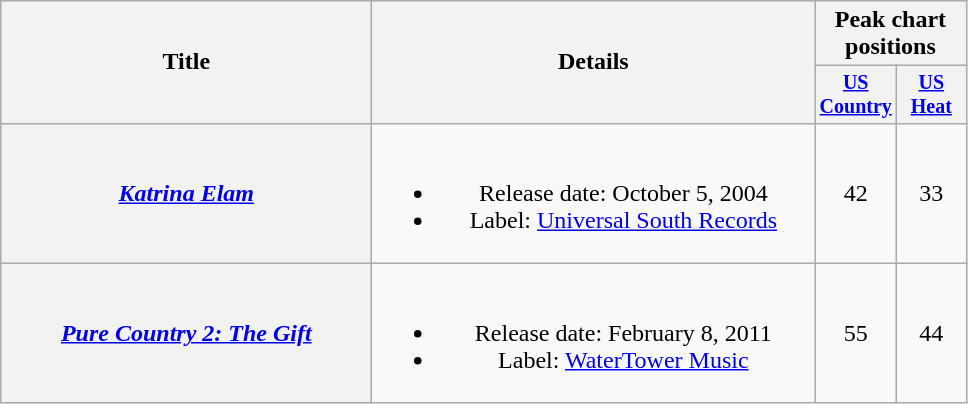<table class="wikitable plainrowheaders" style="text-align:center;">
<tr>
<th rowspan="2" style="width:15em;">Title</th>
<th rowspan="2" style="width:18em;">Details</th>
<th colspan="2">Peak chart<br>positions</th>
</tr>
<tr style="font-size:smaller;">
<th style="width:40px;"><a href='#'>US Country</a><br></th>
<th style="width:40px;"><a href='#'>US<br>Heat</a><br></th>
</tr>
<tr>
<th scope="row"><em><a href='#'>Katrina Elam</a></em></th>
<td><br><ul><li>Release date: October 5, 2004</li><li>Label: <a href='#'>Universal South Records</a></li></ul></td>
<td>42</td>
<td>33</td>
</tr>
<tr>
<th scope="row"><em><a href='#'>Pure Country 2: The Gift</a></em></th>
<td><br><ul><li>Release date: February 8, 2011</li><li>Label: <a href='#'>WaterTower Music</a></li></ul></td>
<td>55</td>
<td>44</td>
</tr>
</table>
